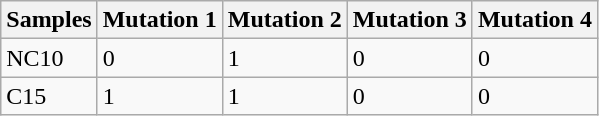<table class="wikitable">
<tr>
<th>Samples</th>
<th>Mutation 1</th>
<th>Mutation 2</th>
<th>Mutation 3</th>
<th>Mutation 4</th>
</tr>
<tr>
<td>NC10</td>
<td>0</td>
<td>1</td>
<td>0</td>
<td>0</td>
</tr>
<tr>
<td>C15</td>
<td>1</td>
<td>1</td>
<td>0</td>
<td>0</td>
</tr>
</table>
